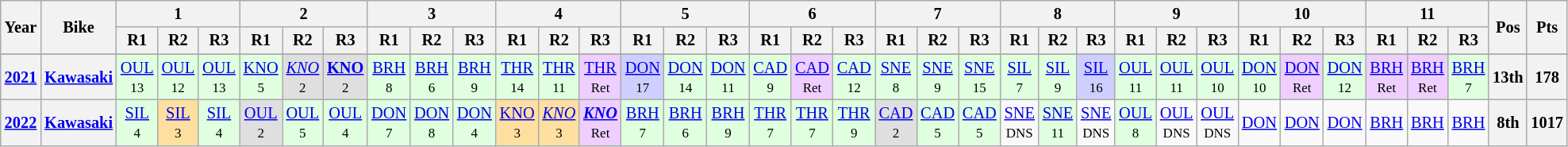<table class="wikitable" style="text-align:center; font-size:85%">
<tr>
<th valign="middle" rowspan=2>Year</th>
<th valign="middle" rowspan=2>Bike</th>
<th colspan=3>1</th>
<th colspan=3>2</th>
<th colspan=3>3</th>
<th colspan=3>4</th>
<th colspan=3>5</th>
<th colspan=3>6</th>
<th colspan=3>7</th>
<th colspan=3>8</th>
<th colspan=3>9</th>
<th colspan=3>10</th>
<th colspan=3>11</th>
<th rowspan=2>Pos</th>
<th rowspan=2>Pts</th>
</tr>
<tr>
<th>R1</th>
<th>R2</th>
<th>R3</th>
<th>R1</th>
<th>R2</th>
<th>R3</th>
<th>R1</th>
<th>R2</th>
<th>R3</th>
<th>R1</th>
<th>R2</th>
<th>R3</th>
<th>R1</th>
<th>R2</th>
<th>R3</th>
<th>R1</th>
<th>R2</th>
<th>R3</th>
<th>R1</th>
<th>R2</th>
<th>R3</th>
<th>R1</th>
<th>R2</th>
<th>R3</th>
<th>R1</th>
<th>R2</th>
<th>R3</th>
<th>R1</th>
<th>R2</th>
<th>R3</th>
<th>R1</th>
<th>R2</th>
<th>R3</th>
</tr>
<tr>
</tr>
<tr>
<th><a href='#'>2021</a></th>
<th><a href='#'>Kawasaki</a></th>
<td style="background:#DFFFDF;"><a href='#'>OUL</a><br><small>13</small></td>
<td style="background:#DFFFDF;"><a href='#'>OUL</a><br><small>12</small></td>
<td style="background:#DFFFDF;"><a href='#'>OUL</a><br><small>13</small></td>
<td style="background:#DFFFDF;"><a href='#'>KNO</a><br><small>5</small></td>
<td style="background:#dfdfdf;"><em><a href='#'>KNO</a></em><br><small>2</small></td>
<td style="background:#dfdfdf;"><strong> <a href='#'>KNO</a></strong><br><small>2</small></td>
<td style="background:#DFFFDF;"><a href='#'>BRH</a><br><small>8</small></td>
<td style="background:#DFFFDF;"><a href='#'>BRH</a><br><small>6</small></td>
<td style="background:#DFFFDF;"><a href='#'>BRH</a><br><small>9</small></td>
<td style="background:#DFFFDF;"><a href='#'>THR</a><br><small>14</small></td>
<td style="background:#DFFFDF;"><a href='#'>THR</a><br><small>11</small></td>
<td style="background:#EFCFFF;"><a href='#'>THR</a><br><small>Ret</small></td>
<td style="background:#CFCFFF;"><a href='#'>DON</a><br><small>17</small></td>
<td style="background:#DFFFDF;"><a href='#'>DON</a><br><small>14</small></td>
<td style="background:#DFFFDF;"><a href='#'>DON</a><br><small>11</small></td>
<td style="background:#DFFFDF;"><a href='#'>CAD</a><br><small>9</small></td>
<td style="background:#EFCFFF;"><a href='#'>CAD</a><br><small>Ret</small></td>
<td style="background:#DFFFDF;"><a href='#'>CAD</a><br><small>12</small></td>
<td style="background:#DFFFDF;"><a href='#'>SNE</a><br><small>8</small></td>
<td style="background:#DFFFDF;"><a href='#'>SNE</a><br><small>9</small></td>
<td style="background:#DFFFDF;"><a href='#'>SNE</a><br><small>15</small></td>
<td style="background:#DFFFDF;"><a href='#'>SIL</a><br><small>7</small></td>
<td style="background:#DFFFDF;"><a href='#'>SIL</a><br><small>9</small></td>
<td style="background:#CFCFFF;"><a href='#'>SIL</a><br><small>16</small></td>
<td style="background:#DFFFDF;"><a href='#'>OUL</a><br><small>11</small></td>
<td style="background:#DFFFDF;"><a href='#'>OUL</a><br><small>11</small></td>
<td style="background:#DFFFDF;"><a href='#'>OUL</a><br><small>10</small></td>
<td style="background:#DFFFDF;"><a href='#'>DON</a><br><small>10</small></td>
<td style="background:#EFCFFF;"><a href='#'>DON</a><br><small>Ret</small></td>
<td style="background:#DFFFDF;"><a href='#'>DON</a><br><small>12</small></td>
<td style="background:#EFCFFF;"><a href='#'>BRH</a><br><small>Ret</small></td>
<td style="background:#EFCFFF;"><a href='#'>BRH</a><br><small>Ret</small></td>
<td style="background:#DFFFDF;"><a href='#'>BRH</a><br><small>7</small></td>
<th rowspan=1>13th</th>
<th rowspan=1>178</th>
</tr>
<tr>
<th><a href='#'>2022</a></th>
<th><a href='#'>Kawasaki</a></th>
<td style="background:#DFFFDF;"><a href='#'>SIL</a><br><small>4</small></td>
<td style="background:#FFDF9F;"><a href='#'>SIL</a><br><small>3</small></td>
<td style="background:#DFFFDF;"><a href='#'>SIL</a><br><small>4</small></td>
<td style="background:#dfdfdf;"><a href='#'>OUL</a><br><small>2</small></td>
<td style="background:#DFFFDF;"><a href='#'>OUL</a><br><small>5</small></td>
<td style="background:#DFFFDF;"><a href='#'>OUL</a><br><small>4</small></td>
<td style="background:#DFFFDF;"><a href='#'>DON</a><br><small>7</small></td>
<td style="background:#DFFFDF;"><a href='#'>DON</a><br><small>8</small></td>
<td style="background:#DFFFDF;"><a href='#'>DON</a><br><small>4</small></td>
<td style="background:#FFDF9F;"><a href='#'>KNO</a><br><small>3</small></td>
<td style="background:#FFDF9F;"><em><a href='#'>KNO</a></em><br><small>3</small></td>
<td style="background:#EFCFFF;"><strong><em><a href='#'>KNO</a></em></strong><br><small>Ret</small></td>
<td style="background:#DFFFDF;"><a href='#'>BRH</a><br><small>7</small></td>
<td style="background:#DFFFDF;"><a href='#'>BRH</a><br><small>6</small></td>
<td style="background:#DFFFDF;"><a href='#'>BRH</a><br><small>9</small></td>
<td style="background:#DFFFDF;"><a href='#'>THR</a><br><small>7</small></td>
<td style="background:#DFFFDF;"><a href='#'>THR</a><br><small>7</small></td>
<td style="background:#DFFFDF;"><a href='#'>THR</a><br><small>9</small></td>
<td style="background:#dfdfdf;"><a href='#'>CAD</a><br><small>2</small></td>
<td style="background:#DFFFDF;"><a href='#'>CAD</a><br><small>5</small></td>
<td style="background:#DFFFDF;"><a href='#'>CAD</a><br><small>5</small></td>
<td><a href='#'>SNE</a><br><small>DNS</small></td>
<td style="background:#DFFFDF;"><a href='#'>SNE</a><br><small>11</small></td>
<td><a href='#'>SNE</a><br><small>DNS</small></td>
<td style="background:#DFFFDF;"><a href='#'>OUL</a><br><small>8</small></td>
<td><a href='#'>OUL</a><br><small>DNS</small></td>
<td><a href='#'>OUL</a><br><small>DNS</small></td>
<td><a href='#'>DON</a></td>
<td><a href='#'>DON</a></td>
<td><a href='#'>DON</a></td>
<td><a href='#'>BRH</a></td>
<td><a href='#'>BRH</a></td>
<td><a href='#'>BRH</a></td>
<th rowspan=1>8th</th>
<th rowspan=1>1017</th>
</tr>
</table>
